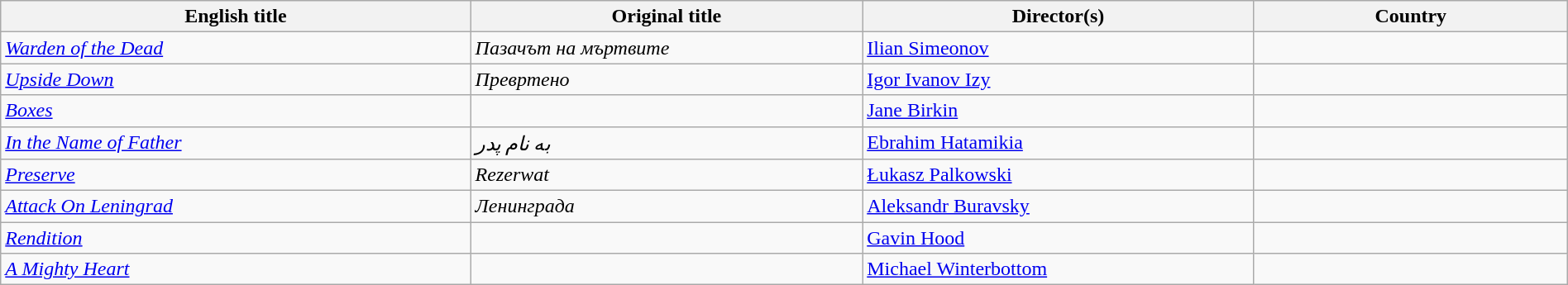<table class="sortable wikitable" width=100% cellpadding="5">
<tr>
<th width="30%">English title</th>
<th width="25%">Original title</th>
<th width="25%">Director(s)</th>
<th width="20%">Country</th>
</tr>
<tr>
<td><em><a href='#'>Warden of the Dead</a></em></td>
<td><em>Пазачът на мъртвите</em></td>
<td><a href='#'>Ilian Simeonov</a></td>
<td></td>
</tr>
<tr>
<td><em><a href='#'>Upside Down</a></em></td>
<td><em>Превртено</em></td>
<td><a href='#'>Igor Ivanov Izy</a></td>
<td></td>
</tr>
<tr>
<td><em><a href='#'>Boxes</a></em></td>
<td></td>
<td><a href='#'>Jane Birkin</a></td>
<td></td>
</tr>
<tr>
<td><em><a href='#'>In the Name of Father</a></em></td>
<td><em>به نام پدر</em></td>
<td><a href='#'>Ebrahim Hatamikia</a></td>
<td></td>
</tr>
<tr>
<td><em><a href='#'>Preserve</a></em></td>
<td><em>Rezerwat</em></td>
<td><a href='#'>Łukasz Palkowski</a></td>
<td></td>
</tr>
<tr>
<td><em><a href='#'>Attack On Leningrad</a></em></td>
<td><em>Ленинграда</em></td>
<td><a href='#'>Aleksandr Buravsky</a></td>
<td></td>
</tr>
<tr>
<td><em><a href='#'>Rendition</a></em></td>
<td></td>
<td><a href='#'>Gavin Hood</a></td>
<td></td>
</tr>
<tr>
<td><em><a href='#'>A Mighty Heart</a></em></td>
<td></td>
<td><a href='#'>Michael Winterbottom</a></td>
<td></td>
</tr>
</table>
